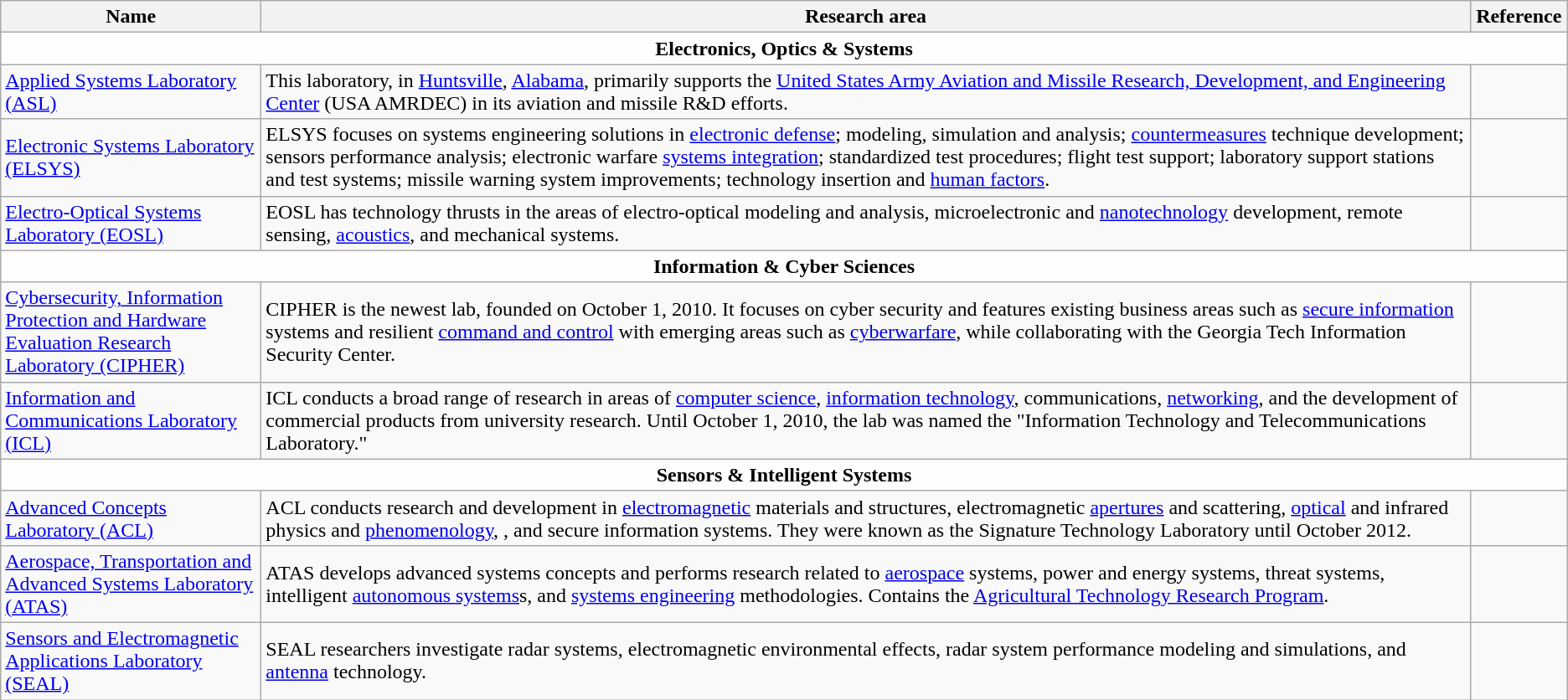<table class="wikitable">
<tr>
<th style="width:200px;">Name</th>
<th style="width:*;">Research area</th>
<th style="width:70px;">Reference</th>
</tr>
<tr>
<td colspan="3"  style="text-align:center; background:#fefefe;"><strong>Electronics, Optics & Systems</strong></td>
</tr>
<tr>
<td><a href='#'>Applied Systems Laboratory (ASL)</a></td>
<td>This laboratory, in <a href='#'>Huntsville</a>, <a href='#'>Alabama</a>, primarily supports the <a href='#'>United States Army Aviation and Missile Research, Development, and Engineering Center</a> (USA AMRDEC) in its aviation and missile R&D efforts.</td>
<td style="text-align:center;"></td>
</tr>
<tr>
<td><a href='#'>Electronic Systems Laboratory (ELSYS)</a></td>
<td>ELSYS focuses on systems engineering solutions in <a href='#'>electronic defense</a>; modeling, simulation and analysis; <a href='#'>countermeasures</a> technique development; sensors performance analysis; electronic warfare <a href='#'>systems integration</a>; standardized test procedures; flight test support; laboratory support stations and test systems; missile warning system improvements; technology insertion and <a href='#'>human factors</a>.</td>
<td style="text-align:center;"></td>
</tr>
<tr>
<td><a href='#'>Electro-Optical Systems Laboratory (EOSL)</a></td>
<td>EOSL has technology thrusts in the areas of electro-optical modeling and analysis, microelectronic and <a href='#'>nanotechnology</a> development, remote sensing, <a href='#'>acoustics</a>, and mechanical systems.</td>
<td style="text-align:center;"></td>
</tr>
<tr>
<td colspan="3"  style="text-align:center; background:#fefefe;"><strong>Information & Cyber Sciences</strong></td>
</tr>
<tr>
<td><a href='#'>Cybersecurity, Information Protection and Hardware Evaluation Research Laboratory (CIPHER)</a></td>
<td>CIPHER is the newest lab, founded on October 1, 2010. It focuses on cyber security and features existing business areas such as <a href='#'>secure information</a> systems and resilient <a href='#'>command and control</a> with emerging areas such as <a href='#'>cyberwarfare</a>, while collaborating with the Georgia Tech Information Security Center.</td>
<td style="text-align:center;"></td>
</tr>
<tr>
<td><a href='#'>Information and Communications Laboratory (ICL)</a></td>
<td>ICL conducts a broad range of research in areas of <a href='#'>computer science</a>, <a href='#'>information technology</a>, communications, <a href='#'>networking</a>, and the development of commercial products from university research. Until October 1, 2010, the lab was named the "Information Technology and Telecommunications Laboratory."</td>
<td style="text-align:center;"></td>
</tr>
<tr>
<td colspan="3"  style="text-align:center; background:#fefefe;"><strong>Sensors & Intelligent Systems</strong></td>
</tr>
<tr>
<td><a href='#'>Advanced Concepts Laboratory (ACL)</a></td>
<td>ACL conducts research and development in <a href='#'>electromagnetic</a> materials and structures, electromagnetic <a href='#'>apertures</a> and scattering, <a href='#'>optical</a> and infrared physics and <a href='#'>phenomenology</a>, , and secure information systems. They were known as the Signature Technology Laboratory until October 2012.</td>
<td style="text-align:center;"></td>
</tr>
<tr>
<td><a href='#'>Aerospace, Transportation and Advanced Systems Laboratory (ATAS)</a></td>
<td>ATAS develops advanced systems concepts and performs research related to <a href='#'>aerospace</a> systems, power and energy systems, threat systems, intelligent <a href='#'>autonomous systems</a>s, and <a href='#'>systems engineering</a> methodologies. Contains the <a href='#'>Agricultural Technology Research Program</a>.</td>
<td style="text-align:center;"></td>
</tr>
<tr>
<td><a href='#'>Sensors and Electromagnetic Applications Laboratory (SEAL)</a></td>
<td>SEAL researchers investigate radar systems, electromagnetic environmental effects, radar system performance modeling and simulations, and <a href='#'>antenna</a> technology.</td>
<td style="text-align:center;"></td>
</tr>
</table>
